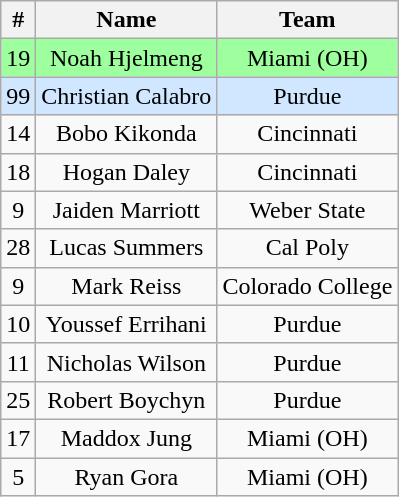<table class="wikitable" style="text-align:center">
<tr>
<th>#</th>
<th>Name</th>
<th>Team</th>
</tr>
<tr bgcolor="#9eff9e">
<td>19</td>
<td>Noah Hjelmeng</td>
<td>Miami (OH)</td>
</tr>
<tr style="background:#d0e7ff">
<td>99</td>
<td>Christian Calabro</td>
<td>Purdue</td>
</tr>
<tr>
<td>14</td>
<td>Bobo Kikonda</td>
<td>Cincinnati</td>
</tr>
<tr>
<td>18</td>
<td>Hogan Daley</td>
<td>Cincinnati</td>
</tr>
<tr>
<td>9</td>
<td>Jaiden Marriott</td>
<td>Weber State</td>
</tr>
<tr>
<td>28</td>
<td>Lucas Summers</td>
<td>Cal Poly</td>
</tr>
<tr>
<td>9</td>
<td>Mark Reiss</td>
<td>Colorado College</td>
</tr>
<tr>
<td>10</td>
<td>Youssef Errihani</td>
<td>Purdue</td>
</tr>
<tr>
<td>11</td>
<td>Nicholas Wilson</td>
<td>Purdue</td>
</tr>
<tr>
<td>25</td>
<td>Robert Boychyn</td>
<td>Purdue</td>
</tr>
<tr>
<td>17</td>
<td>Maddox Jung</td>
<td>Miami (OH)</td>
</tr>
<tr>
<td>5</td>
<td>Ryan Gora</td>
<td>Miami (OH)</td>
</tr>
</table>
